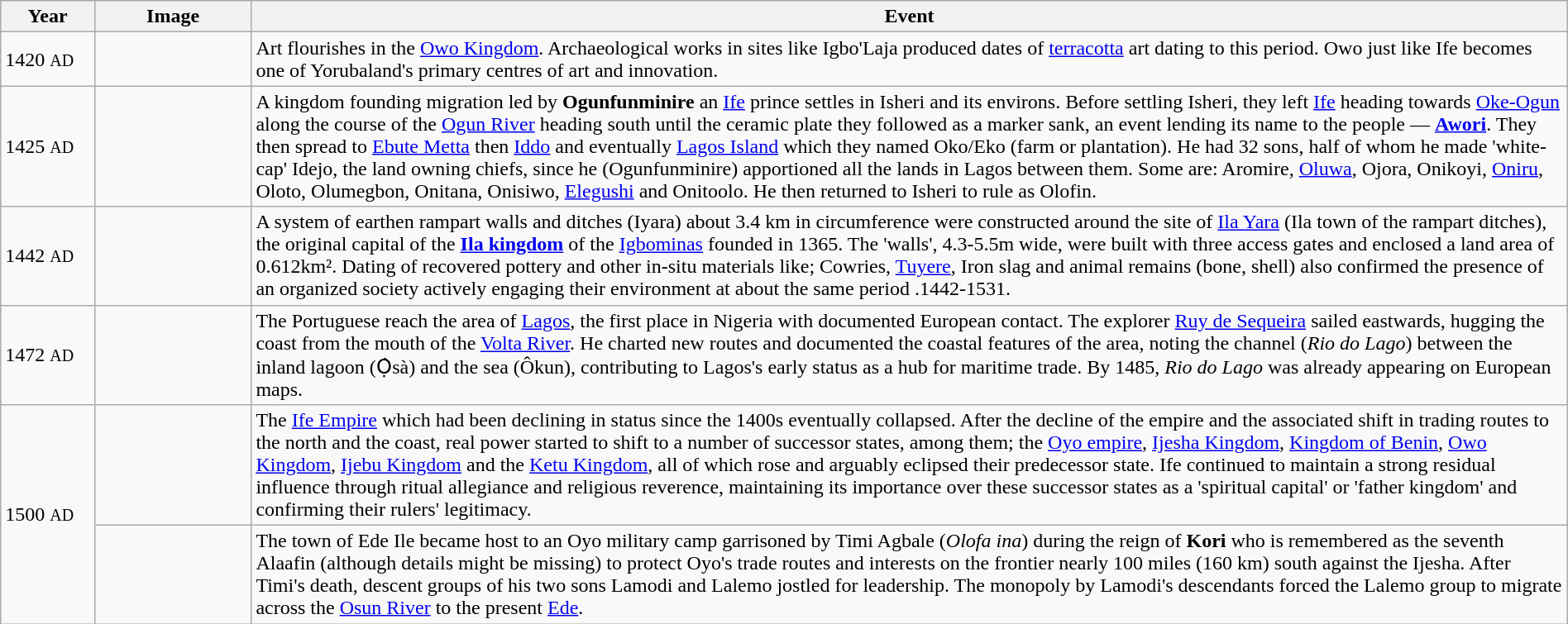<table class="wikitable" width="100%">
<tr>
<th style="width:6%">Year</th>
<th style="width:10%">Image</th>
<th>Event</th>
</tr>
<tr>
<td>1420 <small>AD</small></td>
<td></td>
<td>Art flourishes in the <a href='#'>Owo Kingdom</a>. Archaeological works in sites like Igbo'Laja produced dates of <a href='#'>terracotta</a> art dating to this period. Owo just like Ife becomes one of Yorubaland's primary centres of art and innovation.</td>
</tr>
<tr>
<td>1425 <small>AD</small></td>
<td></td>
<td>A kingdom founding migration led by <strong>Ogunfunminire</strong> an <a href='#'>Ife</a> prince settles in Isheri and its environs. Before settling Isheri, they left <a href='#'>Ife</a> heading towards <a href='#'>Oke-Ogun</a> along the course of the <a href='#'>Ogun River</a> heading south until the ceramic plate they followed as a marker sank, an event lending its name to the people — <strong><a href='#'>Awori</a></strong>. They then spread to <a href='#'>Ebute Metta</a> then <a href='#'>Iddo</a> and eventually <a href='#'>Lagos Island</a> which they named Oko/Eko (farm or plantation). He had 32 sons, half of whom he made 'white-cap' Idejo, the land owning chiefs, since he (Ogunfunminire) apportioned all the lands in Lagos between them. Some are: Aromire, <a href='#'>Oluwa</a>, Ojora, Onikoyi, <a href='#'>Oniru</a>, Oloto, Olumegbon, Onitana, Onisiwo, <a href='#'>Elegushi</a> and Onitoolo. He then returned to Isheri to rule as Olofin.</td>
</tr>
<tr>
<td>1442 <small>AD</small></td>
<td></td>
<td>A system of earthen rampart walls and ditches (Iyara) about 3.4 km in circumference were constructed around the site of <a href='#'>Ila Yara</a> (Ila town of the rampart ditches), the original capital of the <strong><a href='#'>Ila kingdom</a></strong> of the <a href='#'>Igbominas</a> founded in 1365. The 'walls', 4.3-5.5m wide, were built with three access gates and enclosed a land area of 0.612km². Dating of recovered pottery and other in-situ materials like; Cowries, <a href='#'>Tuyere</a>, Iron slag and animal remains (bone, shell) also confirmed the presence of an organized society actively engaging their environment at about the same period .1442-1531.</td>
</tr>
<tr>
<td>1472 <small>AD</small></td>
<td></td>
<td>The Portuguese reach the area of <a href='#'>Lagos</a>, the first place in Nigeria with documented European contact. The explorer <a href='#'>Ruy de Sequeira</a> sailed eastwards, hugging the coast from the mouth of the <a href='#'>Volta River</a>. He charted new routes and documented the coastal features of the area, noting the channel (<em>Rio do Lago</em>) between the inland lagoon (Ọ̀sà) and the sea (Ôkun), contributing to Lagos's early status as a hub for maritime trade. By 1485, <em>Rio do Lago</em> was already appearing on European maps.</td>
</tr>
<tr>
<td rowspan="2" valign="middle">1500 <small>AD</small></td>
<td></td>
<td>The <a href='#'>Ife Empire</a> which had been declining in status since the 1400s eventually collapsed. After the decline of the empire and the associated shift in trading routes to the north and the coast, real power started to shift to a number of successor states, among them; the <a href='#'>Oyo empire</a>, <a href='#'>Ijesha Kingdom</a>, <a href='#'>Kingdom of Benin</a>, <a href='#'>Owo Kingdom</a>, <a href='#'>Ijebu Kingdom</a> and the <a href='#'>Ketu Kingdom</a>, all of which rose and arguably eclipsed their predecessor state. Ife continued to maintain a strong residual influence through ritual allegiance and religious reverence, maintaining its importance over these successor states as a 'spiritual capital' or 'father kingdom' and confirming their rulers' legitimacy.</td>
</tr>
<tr>
<td></td>
<td>The town of Ede Ile became host to an Oyo military camp garrisoned by Timi Agbale (<em>Olofa ina</em>) during the reign of <strong>Kori</strong> who is remembered as the seventh Alaafin (although details might be missing) to protect Oyo's trade routes and interests on the frontier nearly 100 miles (160 km) south against the Ijesha. After Timi's death, descent groups of his two sons Lamodi and Lalemo jostled for leadership. The monopoly by Lamodi's descendants forced the Lalemo group to migrate across the <a href='#'>Osun River</a> to the present <a href='#'>Ede</a>.</td>
</tr>
</table>
